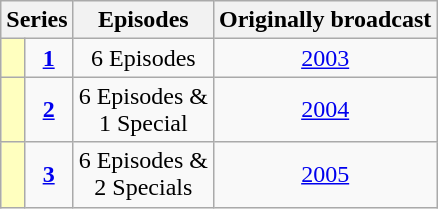<table class="wikitable">
<tr>
<th colspan="2">Series</th>
<th>Episodes</th>
<th>Originally broadcast</th>
</tr>
<tr>
<td bgcolor="#FFFFBF" height="10px"></td>
<td align="center"><strong><a href='#'>1</a></strong></td>
<td align="center">6 Episodes</td>
<td align="center"><a href='#'>2003</a></td>
</tr>
<tr>
<td bgcolor="#FFFFBF" height="10px"></td>
<td align="center"><strong><a href='#'>2</a></strong></td>
<td align="center">6 Episodes &<br>1 Special</td>
<td align="center"><a href='#'>2004</a></td>
</tr>
<tr>
<td bgcolor="#FFFFBF" height="10px"></td>
<td align="center"><strong><a href='#'>3</a></strong></td>
<td align="center">6 Episodes &<br>2 Specials</td>
<td align="center"><a href='#'>2005</a></td>
</tr>
</table>
